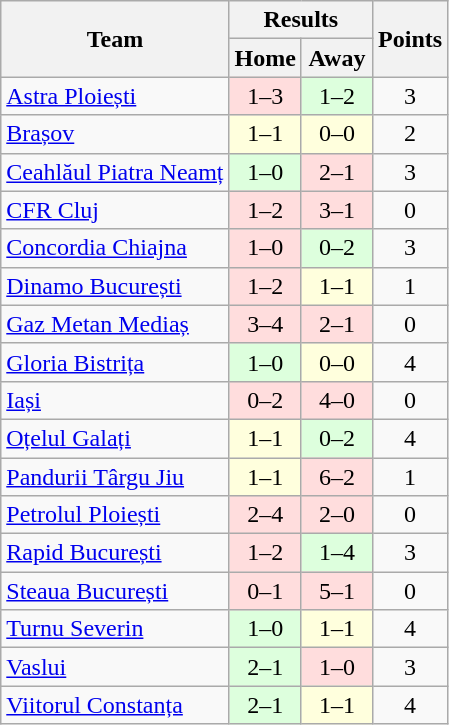<table class="wikitable" style="text-align:center">
<tr>
<th rowspan=2>Team</th>
<th colspan=2>Results</th>
<th rowspan=2>Points</th>
</tr>
<tr>
<th width=40>Home</th>
<th width=40>Away</th>
</tr>
<tr>
<td align=left><a href='#'>Astra Ploiești</a></td>
<td style="background:#fdd;">1–3</td>
<td style="background:#dfd;">1–2</td>
<td>3</td>
</tr>
<tr>
<td align=left><a href='#'>Brașov</a></td>
<td style="background:#ffd;">1–1</td>
<td style="background:#ffd;">0–0</td>
<td>2</td>
</tr>
<tr>
<td align=left><a href='#'>Ceahlăul Piatra Neamț</a></td>
<td style="background:#dfd;">1–0</td>
<td style="background:#fdd;">2–1</td>
<td>3</td>
</tr>
<tr>
<td align=left><a href='#'>CFR Cluj</a></td>
<td style="background:#fdd;">1–2</td>
<td style="background:#fdd;">3–1</td>
<td>0</td>
</tr>
<tr>
<td align=left><a href='#'>Concordia Chiajna</a></td>
<td style="background:#fdd;">1–0</td>
<td style="background:#dfd;">0–2</td>
<td>3</td>
</tr>
<tr>
<td align=left><a href='#'>Dinamo București</a></td>
<td style="background:#fdd;">1–2</td>
<td style="background:#ffd;">1–1</td>
<td>1</td>
</tr>
<tr>
<td align=left><a href='#'>Gaz Metan Mediaș</a></td>
<td style="background:#fdd;">3–4</td>
<td style="background:#fdd;">2–1</td>
<td>0</td>
</tr>
<tr>
<td align=left><a href='#'>Gloria Bistrița</a></td>
<td style="background:#dfd;">1–0</td>
<td style="background:#ffd;">0–0</td>
<td>4</td>
</tr>
<tr>
<td align=left><a href='#'>Iași</a></td>
<td style="background:#fdd;">0–2</td>
<td style="background:#fdd;">4–0</td>
<td>0</td>
</tr>
<tr>
<td align=left><a href='#'>Oțelul Galați</a></td>
<td style="background:#ffd;">1–1</td>
<td style="background:#dfd;">0–2</td>
<td>4</td>
</tr>
<tr>
<td align=left><a href='#'>Pandurii Târgu Jiu</a></td>
<td style="background:#ffd;">1–1</td>
<td style="background:#fdd;">6–2</td>
<td>1</td>
</tr>
<tr>
<td align=left><a href='#'>Petrolul Ploiești</a></td>
<td style="background:#fdd;">2–4</td>
<td style="background:#fdd;">2–0</td>
<td>0</td>
</tr>
<tr>
<td align=left><a href='#'>Rapid București</a></td>
<td style="background:#fdd;">1–2</td>
<td style="background:#dfd;">1–4</td>
<td>3</td>
</tr>
<tr>
<td align=left><a href='#'>Steaua București</a></td>
<td style="background:#fdd;">0–1</td>
<td style="background:#fdd;">5–1</td>
<td>0</td>
</tr>
<tr>
<td align=left><a href='#'>Turnu Severin</a></td>
<td style="background:#dfd;">1–0</td>
<td style="background:#ffd;">1–1</td>
<td>4</td>
</tr>
<tr>
<td align=left><a href='#'>Vaslui</a></td>
<td style="background:#dfd;">2–1</td>
<td style="background:#fdd;">1–0</td>
<td>3</td>
</tr>
<tr>
<td align=left><a href='#'>Viitorul Constanța</a></td>
<td style="background:#dfd;">2–1</td>
<td style="background:#ffd;">1–1</td>
<td>4</td>
</tr>
</table>
